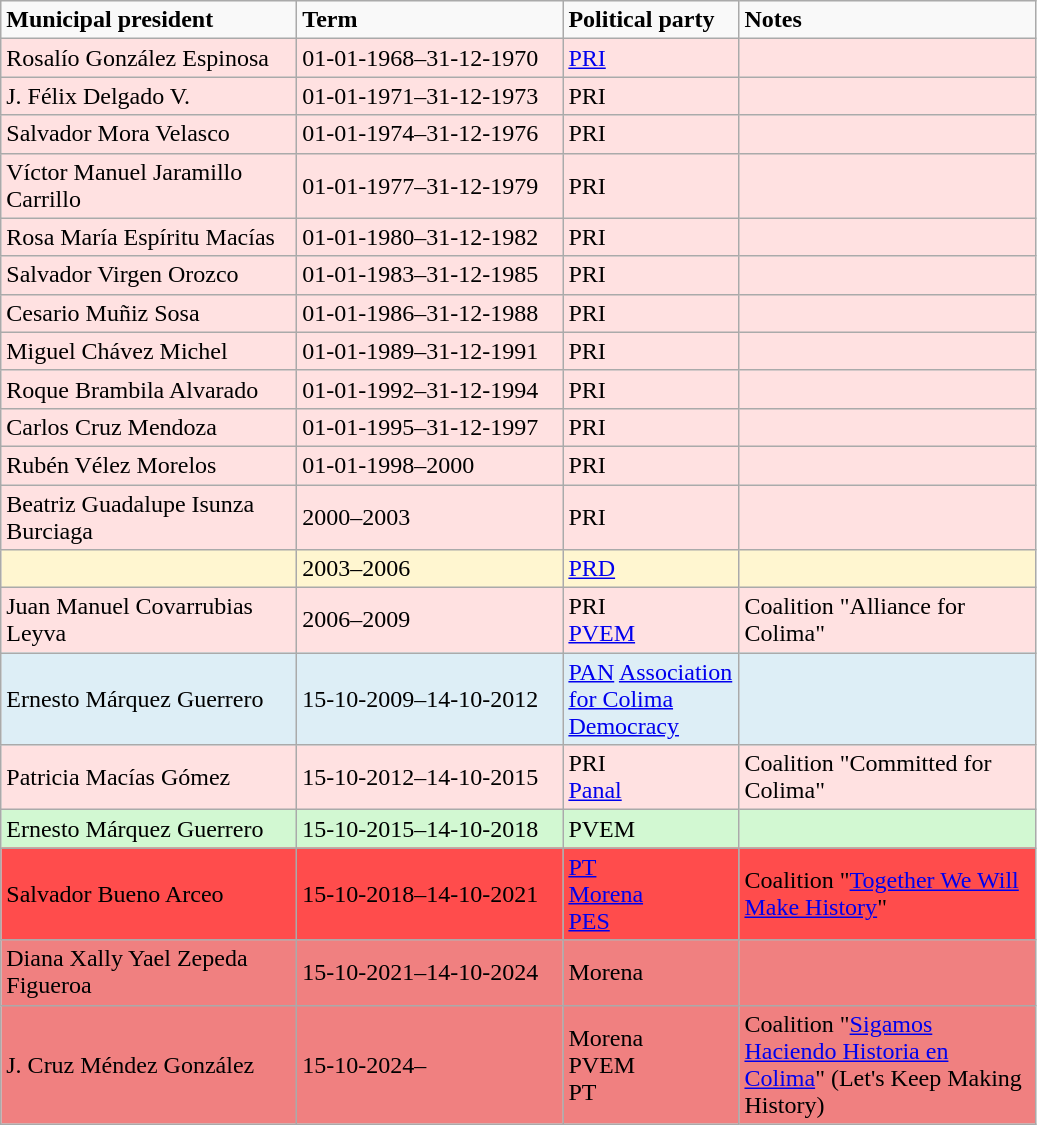<table class="wikitable">
<tr>
<td width=190px><strong>Municipal president</strong></td>
<td width=170px><strong>Term</strong></td>
<td width=110x><strong>Political party</strong></td>
<td width=190px><strong>Notes</strong></td>
</tr>
<tr style="background:#ffe1e1">
<td>Rosalío González Espinosa</td>
<td>01-01-1968–31-12-1970</td>
<td><a href='#'>PRI</a> </td>
<td></td>
</tr>
<tr style="background:#ffe1e1">
<td>J. Félix Delgado V.</td>
<td>01-01-1971–31-12-1973</td>
<td>PRI </td>
<td></td>
</tr>
<tr style="background:#ffe1e1">
<td>Salvador Mora Velasco</td>
<td>01-01-1974–31-12-1976</td>
<td>PRI </td>
<td></td>
</tr>
<tr style="background:#ffe1e1">
<td>Víctor Manuel Jaramillo  Carrillo</td>
<td>01-01-1977–31-12-1979</td>
<td>PRI </td>
<td></td>
</tr>
<tr style="background:#ffe1e1">
<td>Rosa María Espíritu Macías</td>
<td>01-01-1980–31-12-1982</td>
<td>PRI </td>
<td></td>
</tr>
<tr style="background:#ffe1e1">
<td>Salvador Virgen Orozco</td>
<td>01-01-1983–31-12-1985</td>
<td>PRI </td>
<td></td>
</tr>
<tr style="background:#ffe1e1">
<td>Cesario Muñiz Sosa</td>
<td>01-01-1986–31-12-1988</td>
<td>PRI </td>
<td></td>
</tr>
<tr style="background:#ffe1e1">
<td>Miguel Chávez Michel</td>
<td>01-01-1989–31-12-1991</td>
<td>PRI </td>
<td></td>
</tr>
<tr style="background:#ffe1e1">
<td>Roque Brambila Alvarado</td>
<td>01-01-1992–31-12-1994</td>
<td>PRI </td>
<td></td>
</tr>
<tr style="background:#ffe1e1">
<td>Carlos Cruz Mendoza</td>
<td>01-01-1995–31-12-1997</td>
<td>PRI </td>
<td></td>
</tr>
<tr style="background:#ffe1e1">
<td>Rubén Vélez Morelos</td>
<td>01-01-1998–2000</td>
<td>PRI </td>
<td></td>
</tr>
<tr style="background:#ffe1e1">
<td>Beatriz Guadalupe Isunza Burciaga</td>
<td>2000–2003</td>
<td>PRI </td>
<td></td>
</tr>
<tr style="background:#fff6d0">
<td></td>
<td>2003–2006</td>
<td><a href='#'>PRD</a> </td>
<td></td>
</tr>
<tr style="background:#ffe1e1">
<td>Juan Manuel Covarrubias Leyva</td>
<td>2006–2009</td>
<td>PRI <br> <a href='#'>PVEM</a> </td>
<td>Coalition "Alliance for Colima"</td>
</tr>
<tr style="background:#ddeef6">
<td>Ernesto Márquez Guerrero</td>
<td>15-10-2009–14-10-2012</td>
<td><a href='#'>PAN</a>  <a href='#'>Association for Colima Democracy</a></td>
<td></td>
</tr>
<tr style="background:#ffe1e1">
<td>Patricia Macías Gómez</td>
<td>15-10-2012–14-10-2015</td>
<td>PRI <br> <a href='#'>Panal</a> </td>
<td>Coalition "Committed for Colima"</td>
</tr>
<tr style="background:#d2f8d2">
<td>Ernesto Márquez Guerrero</td>
<td>15-10-2015–14-10-2018</td>
<td>PVEM </td>
<td></td>
</tr>
<tr style="background:#ff4c4c">
<td>Salvador Bueno Arceo</td>
<td>15-10-2018–14-10-2021</td>
<td><a href='#'>PT</a> <br> <a href='#'>Morena</a> <br> <a href='#'>PES</a> </td>
<td>Coalition "<a href='#'>Together We Will Make History</a>"</td>
</tr>
<tr style="background:#f08080">
<td>Diana Xally Yael Zepeda Figueroa</td>
<td>15-10-2021–14-10-2024</td>
<td>Morena </td>
<td></td>
</tr>
<tr style="background:#f08080">
<td>J. Cruz Méndez González</td>
<td>15-10-2024–</td>
<td>Morena <br> PVEM <br> PT </td>
<td>Coalition "<a href='#'>Sigamos Haciendo Historia en Colima</a>"  (Let's Keep Making History)</td>
</tr>
</table>
